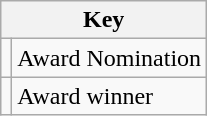<table class="wikitable">
<tr>
<th colspan="2">Key</th>
</tr>
<tr>
<td></td>
<td>Award Nomination</td>
</tr>
<tr>
<td></td>
<td>Award winner</td>
</tr>
</table>
